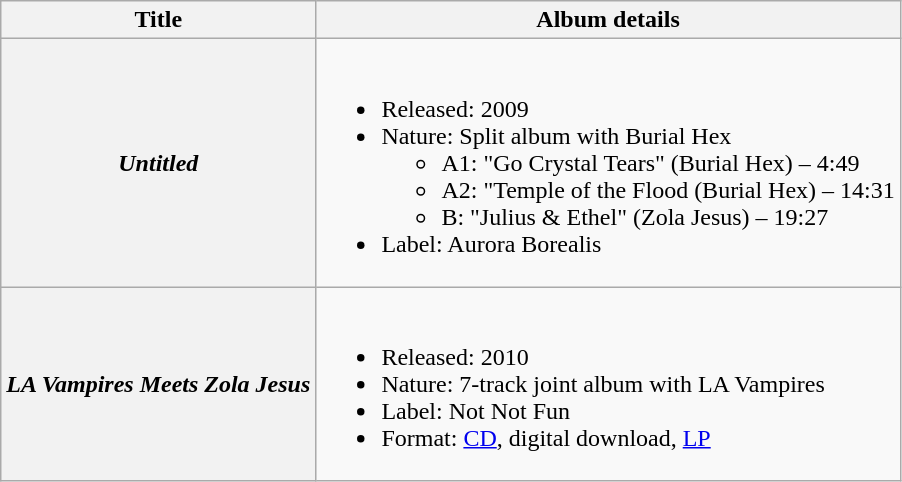<table class="wikitable plainrowheaders">
<tr>
<th scope="col">Title</th>
<th scope="col">Album details</th>
</tr>
<tr>
<th scope="row"><em>Untitled</em></th>
<td><br><ul><li>Released: 2009</li><li>Nature: Split album with Burial Hex<ul><li>A1: "Go Crystal Tears" (Burial Hex) – 4:49</li><li>A2: "Temple of the Flood (Burial Hex) – 14:31</li><li>B: "Julius & Ethel" (Zola Jesus) – 19:27</li></ul></li><li>Label: Aurora Borealis</li></ul></td>
</tr>
<tr>
<th scope="row"><em>LA Vampires Meets Zola Jesus</em></th>
<td><br><ul><li>Released: 2010</li><li>Nature: 7-track joint album with LA Vampires</li><li>Label: Not Not Fun</li><li>Format: <a href='#'>CD</a>, digital download, <a href='#'>LP</a></li></ul></td>
</tr>
</table>
